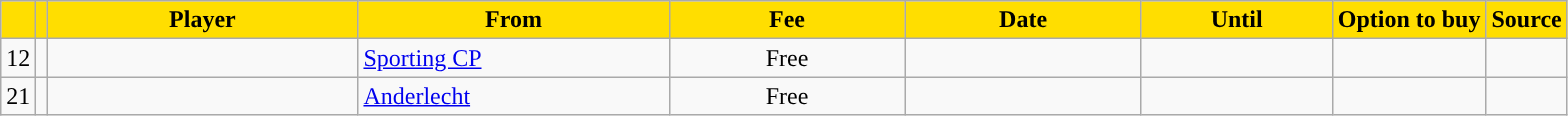<table class="wikitable sortable">
<tr>
<th style="background:#FFDE00"></th>
<th style="background:#FFDE00"></th>
<th width=200 style="background:#FFDE00">Player</th>
<th width=200 style="background:#FFDE00">From</th>
<th width=150 style="background:#FFDE00">Fee</th>
<th width=150 style="background:#FFDE00">Date</th>
<th width=120 style="background:#FFDE00">Until</th>
<th style="background:#FFDE00">Option to buy</th>
<th style="background:#FFDE00">Source</th>
</tr>
<tr>
<td align=center>12</td>
<td align=center></td>
<td></td>
<td> <a href='#'>Sporting CP</a></td>
<td align=center>Free</td>
<td align=center></td>
<td align=center></td>
<td align=center></td>
<td align=center></td>
</tr>
<tr>
<td align=center>21</td>
<td align=center></td>
<td></td>
<td> <a href='#'>Anderlecht</a></td>
<td align=center>Free</td>
<td align=center></td>
<td align=center></td>
<td align=center></td>
<td align=center></td>
</tr>
</table>
